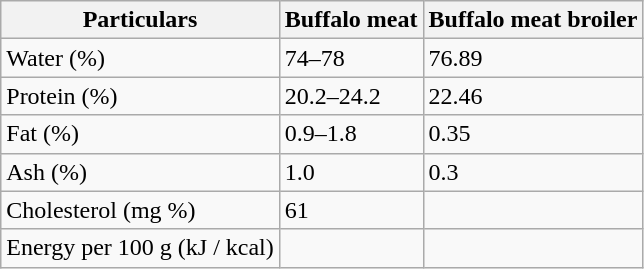<table class="wikitable">
<tr>
<th>Particulars</th>
<th>Buffalo meat</th>
<th>Buffalo meat broiler</th>
</tr>
<tr>
<td>Water (%)</td>
<td>74–78</td>
<td>76.89</td>
</tr>
<tr>
<td>Protein (%)</td>
<td>20.2–24.2</td>
<td>22.46</td>
</tr>
<tr>
<td>Fat (%)</td>
<td>0.9–1.8</td>
<td>0.35</td>
</tr>
<tr>
<td>Ash (%)</td>
<td>1.0</td>
<td>0.3</td>
</tr>
<tr>
<td>Cholesterol (mg %)</td>
<td>61</td>
<td></td>
</tr>
<tr>
<td>Energy per 100 g (kJ / kcal)</td>
<td></td>
<td></td>
</tr>
</table>
